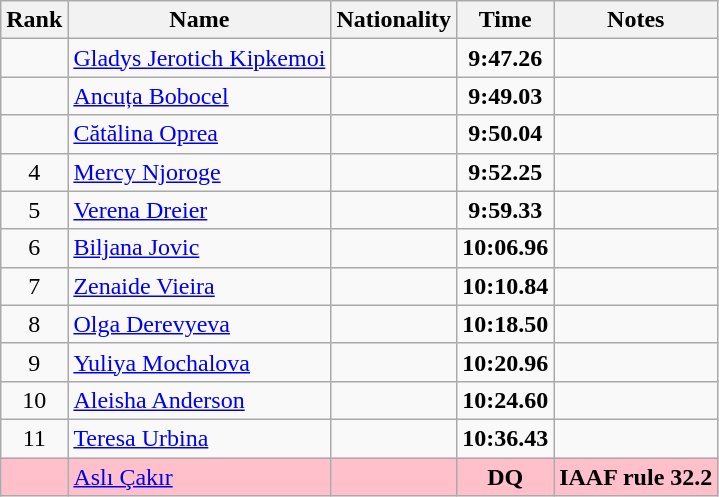<table class="wikitable sortable" style="text-align:center">
<tr>
<th>Rank</th>
<th>Name</th>
<th>Nationality</th>
<th>Time</th>
<th>Notes</th>
</tr>
<tr>
<td></td>
<td align=left><a href='#'>Gladys Jerotich Kipkemoi</a></td>
<td align=left></td>
<td><strong>9:47.26</strong></td>
<td></td>
</tr>
<tr>
<td></td>
<td align=left><a href='#'>Ancuța Bobocel</a></td>
<td align=left></td>
<td><strong>9:49.03</strong></td>
<td></td>
</tr>
<tr>
<td></td>
<td align=left><a href='#'>Cătălina Oprea</a></td>
<td align=left></td>
<td><strong>9:50.04</strong></td>
<td></td>
</tr>
<tr>
<td>4</td>
<td align=left><a href='#'>Mercy Njoroge</a></td>
<td align=left></td>
<td><strong>9:52.25</strong></td>
<td></td>
</tr>
<tr>
<td>5</td>
<td align=left><a href='#'>Verena Dreier</a></td>
<td align=left></td>
<td><strong>9:59.33</strong></td>
<td></td>
</tr>
<tr>
<td>6</td>
<td align=left><a href='#'>Biljana Jovic</a></td>
<td align=left></td>
<td><strong>10:06.96</strong></td>
<td></td>
</tr>
<tr>
<td>7</td>
<td align=left><a href='#'>Zenaide Vieira</a></td>
<td align=left></td>
<td><strong>10:10.84</strong></td>
<td></td>
</tr>
<tr>
<td>8</td>
<td align=left><a href='#'>Olga Derevyeva</a></td>
<td align=left></td>
<td><strong>10:18.50</strong></td>
<td></td>
</tr>
<tr>
<td>9</td>
<td align=left><a href='#'>Yuliya Mochalova</a></td>
<td align=left></td>
<td><strong>10:20.96</strong></td>
<td></td>
</tr>
<tr>
<td>10</td>
<td align=left><a href='#'>Aleisha Anderson</a></td>
<td align=left></td>
<td><strong>10:24.60</strong></td>
<td></td>
</tr>
<tr>
<td>11</td>
<td align=left><a href='#'>Teresa Urbina</a></td>
<td align=left></td>
<td><strong>10:36.43</strong></td>
<td></td>
</tr>
<tr bgcolor=pink>
<td></td>
<td align=left><a href='#'>Aslı Çakır</a></td>
<td align=left></td>
<td><strong>DQ</strong></td>
<td><strong>IAAF rule 32.2</strong></td>
</tr>
</table>
